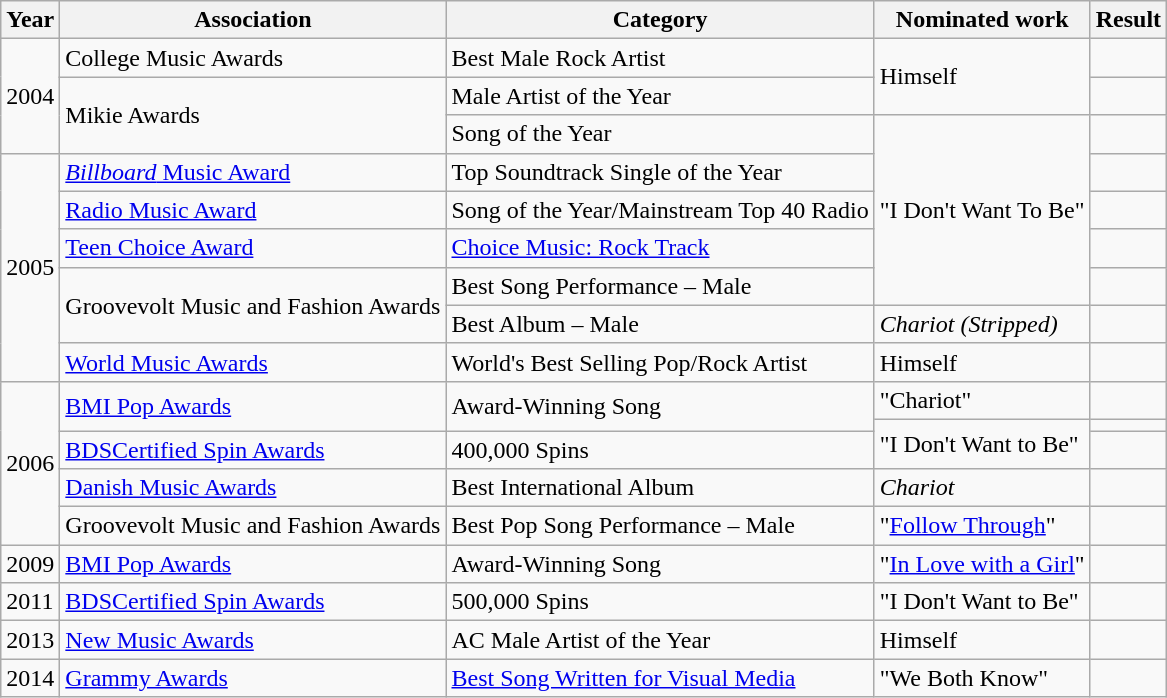<table class="wikitable sortable">
<tr>
<th>Year</th>
<th>Association</th>
<th>Category</th>
<th>Nominated work</th>
<th>Result</th>
</tr>
<tr>
<td rowspan="3">2004</td>
<td>College Music Awards</td>
<td>Best Male Rock Artist</td>
<td rowspan="2">Himself</td>
<td></td>
</tr>
<tr>
<td rowspan="2">Mikie Awards</td>
<td>Male Artist of the Year</td>
<td></td>
</tr>
<tr>
<td>Song of the Year</td>
<td rowspan="5">"I Don't Want To Be"</td>
<td></td>
</tr>
<tr>
<td rowspan="6">2005</td>
<td><a href='#'><em>Billboard</em> Music Award</a></td>
<td>Top Soundtrack Single of the Year</td>
<td></td>
</tr>
<tr>
<td><a href='#'>Radio Music Award</a></td>
<td>Song of the Year/Mainstream Top 40 Radio</td>
<td></td>
</tr>
<tr>
<td><a href='#'>Teen Choice Award</a></td>
<td><a href='#'>Choice Music: Rock Track</a></td>
<td></td>
</tr>
<tr>
<td rowspan="2">Groovevolt Music and Fashion Awards</td>
<td>Best Song Performance – Male</td>
<td></td>
</tr>
<tr>
<td>Best Album – Male</td>
<td><em>Chariot (Stripped)</em></td>
<td></td>
</tr>
<tr>
<td><a href='#'>World Music Awards</a></td>
<td>World's Best Selling Pop/Rock Artist</td>
<td>Himself</td>
<td></td>
</tr>
<tr>
<td rowspan="5">2006</td>
<td rowspan="2"><a href='#'>BMI Pop Awards</a></td>
<td rowspan="2">Award-Winning Song</td>
<td>"Chariot"</td>
<td></td>
</tr>
<tr>
<td rowspan=2>"I Don't Want to Be"</td>
<td></td>
</tr>
<tr>
<td><a href='#'>BDSCertified Spin Awards</a></td>
<td>400,000 Spins</td>
<td></td>
</tr>
<tr>
<td><a href='#'>Danish Music Awards</a></td>
<td>Best International Album</td>
<td><em>Chariot</em></td>
<td></td>
</tr>
<tr>
<td>Groovevolt Music and Fashion Awards</td>
<td>Best Pop Song Performance – Male</td>
<td>"<a href='#'>Follow Through</a>"</td>
<td></td>
</tr>
<tr>
<td>2009</td>
<td><a href='#'>BMI Pop Awards</a></td>
<td>Award-Winning Song</td>
<td>"<a href='#'>In Love with a Girl</a>"</td>
<td></td>
</tr>
<tr>
<td>2011</td>
<td><a href='#'>BDSCertified Spin Awards</a></td>
<td>500,000 Spins</td>
<td>"I Don't Want to Be"</td>
<td></td>
</tr>
<tr>
<td>2013</td>
<td><a href='#'>New Music Awards</a></td>
<td>AC Male Artist of the Year</td>
<td>Himself</td>
<td></td>
</tr>
<tr>
<td>2014</td>
<td><a href='#'>Grammy Awards</a></td>
<td><a href='#'>Best Song Written for Visual Media</a></td>
<td>"We Both Know"</td>
<td></td>
</tr>
</table>
